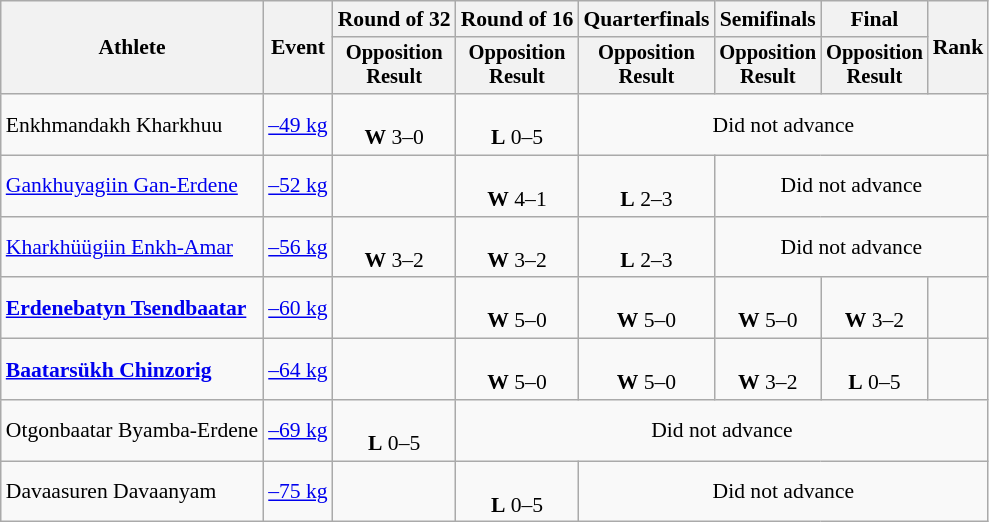<table class=wikitable style=font-size:90%;text-align:center>
<tr>
<th rowspan="2">Athlete</th>
<th rowspan="2">Event</th>
<th>Round of 32</th>
<th>Round of 16</th>
<th>Quarterfinals</th>
<th>Semifinals</th>
<th>Final</th>
<th rowspan=2>Rank</th>
</tr>
<tr style="font-size:95%">
<th>Opposition<br>Result</th>
<th>Opposition<br>Result</th>
<th>Opposition<br>Result</th>
<th>Opposition<br>Result</th>
<th>Opposition<br>Result</th>
</tr>
<tr>
<td align=left>Enkhmandakh Kharkhuu</td>
<td align=left><a href='#'>–49 kg</a></td>
<td><br><strong>W</strong> 3–0</td>
<td><br><strong>L</strong> 0–5</td>
<td colspan=4>Did not advance</td>
</tr>
<tr>
<td align=left><a href='#'>Gankhuyagiin Gan-Erdene</a></td>
<td align=left><a href='#'>–52 kg</a></td>
<td></td>
<td><br><strong>W</strong> 4–1</td>
<td><br><strong>L</strong> 2–3</td>
<td colspan=3>Did not advance</td>
</tr>
<tr>
<td align=left><a href='#'>Kharkhüügiin Enkh-Amar</a></td>
<td align=left><a href='#'>–56 kg</a></td>
<td><br><strong>W</strong> 3–2</td>
<td><br><strong>W</strong> 3–2</td>
<td><br><strong>L</strong> 2–3</td>
<td colspan=3>Did not advance</td>
</tr>
<tr>
<td align=left><strong><a href='#'>Erdenebatyn Tsendbaatar</a></strong></td>
<td align=left><a href='#'>–60 kg</a></td>
<td></td>
<td><br><strong>W</strong> 5–0</td>
<td><br><strong>W</strong> 5–0</td>
<td><br><strong>W</strong> 5–0</td>
<td><br><strong>W</strong> 3–2</td>
<td></td>
</tr>
<tr>
<td align=left><strong><a href='#'>Baatarsükh Chinzorig</a></strong></td>
<td align=left><a href='#'>–64 kg</a></td>
<td></td>
<td><br><strong>W</strong> 5–0</td>
<td><br><strong>W</strong> 5–0</td>
<td><br><strong>W</strong> 3–2</td>
<td><br><strong>L</strong> 0–5</td>
<td></td>
</tr>
<tr>
<td align=left>Otgonbaatar Byamba-Erdene</td>
<td align=left><a href='#'>–69 kg</a></td>
<td><br><strong>L</strong> 0–5</td>
<td colspan=5>Did not advance</td>
</tr>
<tr>
<td align=left>Davaasuren Davaanyam</td>
<td align=left><a href='#'>–75 kg</a></td>
<td></td>
<td><br><strong>L</strong> 0–5</td>
<td colspan=4>Did not advance</td>
</tr>
</table>
